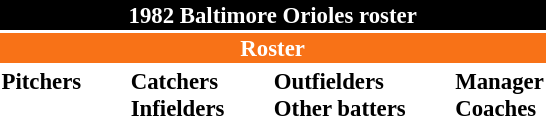<table class="toccolours" style="font-size: 95%;">
<tr>
<th colspan="10" style="background-color: black; color: white; text-align: center;">1982 Baltimore Orioles roster</th>
</tr>
<tr>
<td colspan="10" style="background-color: #F87217; color: white; text-align: center;"><strong>Roster</strong></td>
</tr>
<tr>
<td valign="top"><strong>Pitchers</strong><br>











</td>
<td width="25px"></td>
<td valign="top"><strong>Catchers</strong><br>

<strong>Infielders</strong>






</td>
<td width="25px"></td>
<td valign="top"><strong>Outfielders</strong><br>







<strong>Other batters</strong>



</td>
<td width="25px"></td>
<td valign="top"><strong>Manager</strong><br>
<strong>Coaches</strong>




</td>
</tr>
<tr>
</tr>
</table>
